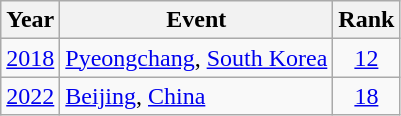<table class="wikitable sortable" style="text-align:center;">
<tr>
<th>Year</th>
<th>Event</th>
<th>Rank</th>
</tr>
<tr>
<td><a href='#'>2018</a></td>
<td style="text-align:left;"> <a href='#'>Pyeongchang</a>, <a href='#'>South Korea</a></td>
<td><a href='#'>12</a></td>
</tr>
<tr>
<td><a href='#'>2022</a></td>
<td style="text-align:left;"> <a href='#'>Beijing</a>, <a href='#'>China</a></td>
<td><a href='#'>18</a></td>
</tr>
</table>
